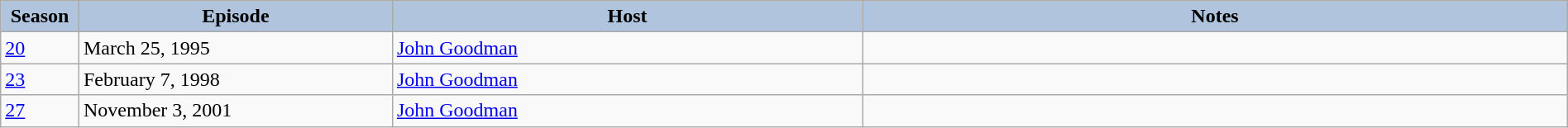<table class="wikitable" style="width:100%;">
<tr>
<th style="background:#B0C4DE;" width="5%">Season</th>
<th style="background:#B0C4DE;" width="20%">Episode</th>
<th style="background:#B0C4DE;" width="30%">Host</th>
<th style="background:#B0C4DE;" width="45%">Notes</th>
</tr>
<tr>
<td><a href='#'>20</a></td>
<td>March 25, 1995</td>
<td><a href='#'>John Goodman</a></td>
<td></td>
</tr>
<tr>
<td><a href='#'>23</a></td>
<td>February 7, 1998</td>
<td><a href='#'>John Goodman</a></td>
<td></td>
</tr>
<tr>
<td><a href='#'>27</a></td>
<td>November 3, 2001</td>
<td><a href='#'>John Goodman</a></td>
<td></td>
</tr>
</table>
